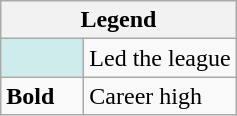<table class="wikitable">
<tr>
<th colspan="2">Legend</th>
</tr>
<tr>
<td style="background:#cfecec; width:3em;"></td>
<td>Led the league</td>
</tr>
<tr>
<td><strong>Bold</strong></td>
<td>Career high</td>
</tr>
</table>
